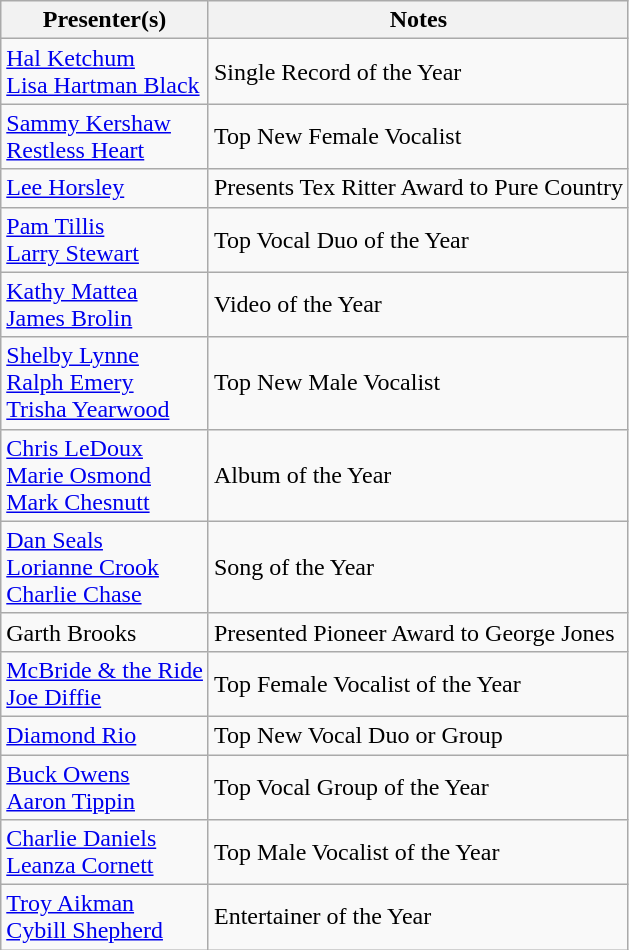<table class="wikitable">
<tr>
<th>Presenter(s)</th>
<th>Notes</th>
</tr>
<tr>
<td><a href='#'>Hal Ketchum</a><br><a href='#'>Lisa Hartman Black</a></td>
<td>Single Record of the Year</td>
</tr>
<tr>
<td><a href='#'>Sammy Kershaw</a><br><a href='#'>Restless Heart</a></td>
<td>Top New Female Vocalist</td>
</tr>
<tr>
<td><a href='#'>Lee Horsley</a></td>
<td>Presents Tex Ritter Award to Pure Country</td>
</tr>
<tr>
<td><a href='#'>Pam Tillis</a><br><a href='#'>Larry Stewart</a></td>
<td>Top Vocal Duo of the Year</td>
</tr>
<tr>
<td><a href='#'>Kathy Mattea</a><br><a href='#'>James Brolin</a></td>
<td>Video of the Year</td>
</tr>
<tr>
<td><a href='#'>Shelby Lynne</a><br><a href='#'>Ralph Emery</a><br><a href='#'>Trisha Yearwood</a></td>
<td>Top New Male Vocalist</td>
</tr>
<tr>
<td><a href='#'>Chris LeDoux</a><br><a href='#'>Marie Osmond</a><br><a href='#'>Mark Chesnutt</a></td>
<td>Album of the Year</td>
</tr>
<tr>
<td><a href='#'>Dan Seals</a><br><a href='#'>Lorianne Crook</a><br><a href='#'>Charlie Chase</a></td>
<td>Song of the Year</td>
</tr>
<tr>
<td>Garth Brooks</td>
<td>Presented Pioneer Award to George Jones</td>
</tr>
<tr>
<td><a href='#'>McBride & the Ride</a><br><a href='#'>Joe Diffie</a></td>
<td>Top Female Vocalist of the Year</td>
</tr>
<tr>
<td><a href='#'>Diamond Rio</a></td>
<td>Top New Vocal Duo or Group</td>
</tr>
<tr>
<td><a href='#'>Buck Owens</a><br><a href='#'>Aaron Tippin</a></td>
<td>Top Vocal Group of the Year</td>
</tr>
<tr>
<td><a href='#'>Charlie Daniels</a><br><a href='#'>Leanza Cornett</a></td>
<td>Top Male Vocalist of the Year</td>
</tr>
<tr>
<td><a href='#'>Troy Aikman</a><br><a href='#'>Cybill Shepherd</a></td>
<td>Entertainer of the Year</td>
</tr>
</table>
